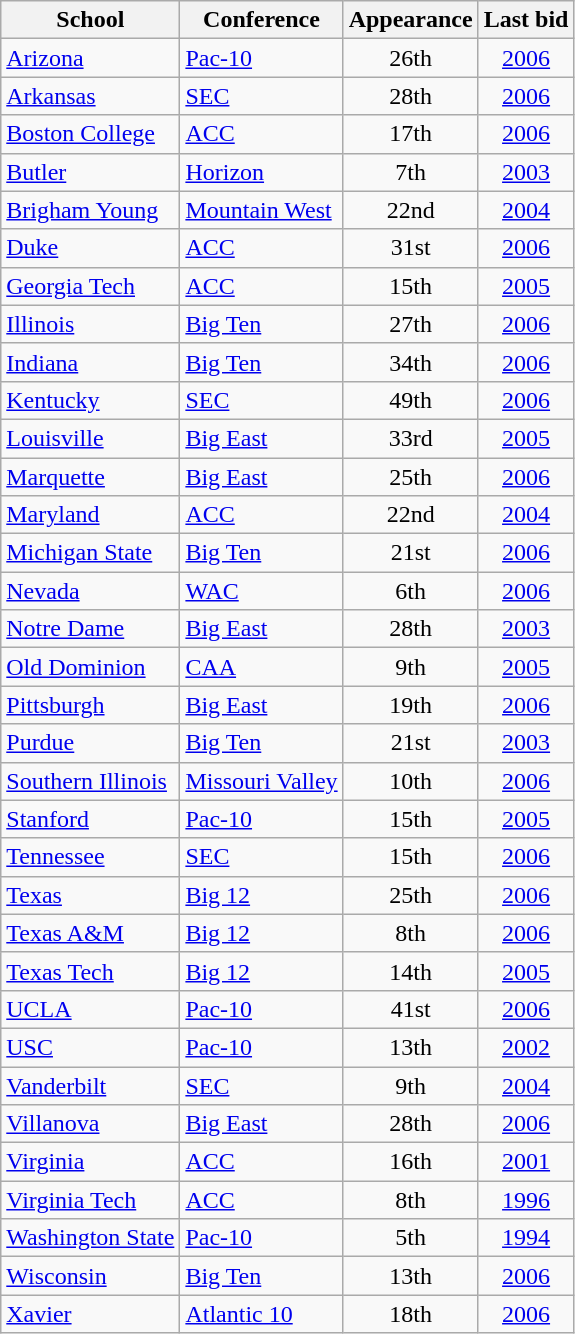<table class="wikitable sortable" style="text-align: center;">
<tr>
<th>School</th>
<th>Conference</th>
<th data-sort-type="number">Appearance</th>
<th>Last bid</th>
</tr>
<tr>
<td align=left><a href='#'>Arizona</a></td>
<td align=left><a href='#'>Pac-10</a></td>
<td>26th</td>
<td><a href='#'>2006</a></td>
</tr>
<tr>
<td align=left><a href='#'>Arkansas</a></td>
<td align=left><a href='#'>SEC</a></td>
<td>28th</td>
<td><a href='#'>2006</a></td>
</tr>
<tr>
<td align=left><a href='#'>Boston College</a></td>
<td align=left><a href='#'>ACC</a></td>
<td>17th</td>
<td><a href='#'>2006</a></td>
</tr>
<tr>
<td align=left><a href='#'>Butler</a></td>
<td align=left><a href='#'>Horizon</a></td>
<td>7th</td>
<td><a href='#'>2003</a></td>
</tr>
<tr>
<td align=left><a href='#'>Brigham Young</a></td>
<td align=left><a href='#'>Mountain West</a></td>
<td>22nd</td>
<td><a href='#'>2004</a></td>
</tr>
<tr>
<td align=left><a href='#'>Duke</a></td>
<td align=left><a href='#'>ACC</a></td>
<td>31st</td>
<td><a href='#'>2006</a></td>
</tr>
<tr>
<td align=left><a href='#'>Georgia Tech</a></td>
<td align=left><a href='#'>ACC</a></td>
<td>15th</td>
<td><a href='#'>2005</a></td>
</tr>
<tr>
<td align=left><a href='#'>Illinois</a></td>
<td align=left><a href='#'>Big Ten</a></td>
<td>27th</td>
<td><a href='#'>2006</a></td>
</tr>
<tr>
<td align=left><a href='#'>Indiana</a></td>
<td align=left><a href='#'>Big Ten</a></td>
<td>34th</td>
<td><a href='#'>2006</a></td>
</tr>
<tr>
<td align=left><a href='#'>Kentucky</a></td>
<td align=left><a href='#'>SEC</a></td>
<td>49th</td>
<td><a href='#'>2006</a></td>
</tr>
<tr>
<td align=left><a href='#'>Louisville</a></td>
<td align=left><a href='#'>Big East</a></td>
<td>33rd</td>
<td><a href='#'>2005</a></td>
</tr>
<tr>
<td align=left><a href='#'>Marquette</a></td>
<td align=left><a href='#'>Big East</a></td>
<td>25th</td>
<td><a href='#'>2006</a></td>
</tr>
<tr>
<td align=left><a href='#'>Maryland</a></td>
<td align=left><a href='#'>ACC</a></td>
<td>22nd</td>
<td><a href='#'>2004</a></td>
</tr>
<tr>
<td align=left><a href='#'>Michigan State</a></td>
<td align=left><a href='#'>Big Ten</a></td>
<td>21st</td>
<td><a href='#'>2006</a></td>
</tr>
<tr>
<td align=left><a href='#'>Nevada</a></td>
<td align=left><a href='#'>WAC</a></td>
<td>6th</td>
<td><a href='#'>2006</a></td>
</tr>
<tr>
<td align=left><a href='#'>Notre Dame</a></td>
<td align=left><a href='#'>Big East</a></td>
<td>28th</td>
<td><a href='#'>2003</a></td>
</tr>
<tr>
<td align=left><a href='#'>Old Dominion</a></td>
<td align=left><a href='#'>CAA</a></td>
<td>9th</td>
<td><a href='#'>2005</a></td>
</tr>
<tr>
<td align=left><a href='#'>Pittsburgh</a></td>
<td align=left><a href='#'>Big East</a></td>
<td>19th</td>
<td><a href='#'>2006</a></td>
</tr>
<tr>
<td align=left><a href='#'>Purdue</a></td>
<td align=left><a href='#'>Big Ten</a></td>
<td>21st</td>
<td><a href='#'>2003</a></td>
</tr>
<tr>
<td align=left><a href='#'>Southern Illinois</a></td>
<td align=left><a href='#'>Missouri Valley</a></td>
<td>10th</td>
<td><a href='#'>2006</a></td>
</tr>
<tr>
<td align=left><a href='#'>Stanford</a></td>
<td align=left><a href='#'>Pac-10</a></td>
<td>15th</td>
<td><a href='#'>2005</a></td>
</tr>
<tr>
<td align=left><a href='#'>Tennessee</a></td>
<td align=left><a href='#'>SEC</a></td>
<td>15th</td>
<td><a href='#'>2006</a></td>
</tr>
<tr>
<td align=left><a href='#'>Texas</a></td>
<td align=left><a href='#'>Big 12</a></td>
<td>25th</td>
<td><a href='#'>2006</a></td>
</tr>
<tr>
<td align=left><a href='#'>Texas A&M</a></td>
<td align=left><a href='#'>Big 12</a></td>
<td>8th</td>
<td><a href='#'>2006</a></td>
</tr>
<tr>
<td align=left><a href='#'>Texas Tech</a></td>
<td align=left><a href='#'>Big 12</a></td>
<td>14th</td>
<td><a href='#'>2005</a></td>
</tr>
<tr>
<td align=left><a href='#'>UCLA</a></td>
<td align=left><a href='#'>Pac-10</a></td>
<td>41st</td>
<td><a href='#'>2006</a></td>
</tr>
<tr>
<td align=left><a href='#'>USC</a></td>
<td align=left><a href='#'>Pac-10</a></td>
<td>13th</td>
<td><a href='#'>2002</a></td>
</tr>
<tr>
<td align=left><a href='#'>Vanderbilt</a></td>
<td align=left><a href='#'>SEC</a></td>
<td>9th</td>
<td><a href='#'>2004</a></td>
</tr>
<tr>
<td align=left><a href='#'>Villanova</a></td>
<td align=left><a href='#'>Big East</a></td>
<td>28th</td>
<td><a href='#'>2006</a></td>
</tr>
<tr>
<td align=left><a href='#'>Virginia</a></td>
<td align=left><a href='#'>ACC</a></td>
<td>16th</td>
<td><a href='#'>2001</a></td>
</tr>
<tr>
<td align=left><a href='#'>Virginia Tech</a></td>
<td align=left><a href='#'>ACC</a></td>
<td>8th</td>
<td><a href='#'>1996</a></td>
</tr>
<tr>
<td align=left><a href='#'>Washington State</a></td>
<td align=left><a href='#'>Pac-10</a></td>
<td>5th</td>
<td><a href='#'>1994</a></td>
</tr>
<tr>
<td align=left><a href='#'>Wisconsin</a></td>
<td align=left><a href='#'>Big Ten</a></td>
<td>13th</td>
<td><a href='#'>2006</a></td>
</tr>
<tr>
<td align=left><a href='#'>Xavier</a></td>
<td align=left><a href='#'>Atlantic 10</a></td>
<td>18th</td>
<td><a href='#'>2006</a></td>
</tr>
</table>
